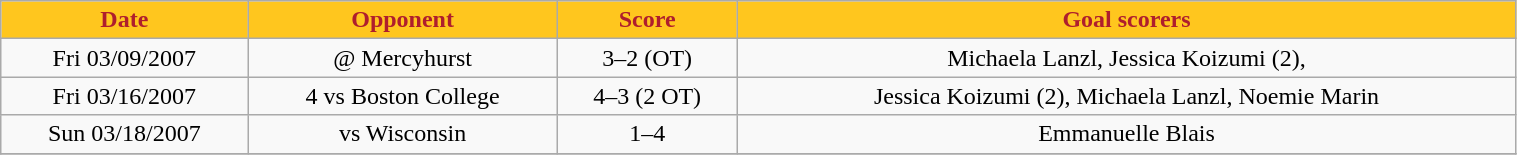<table class="wikitable" width="80%">
<tr align="center"  style=" background:#FFC61E;color:#AF1E2D;">
<td><strong>Date</strong></td>
<td><strong>Opponent</strong></td>
<td><strong>Score</strong></td>
<td><strong>Goal scorers</strong></td>
</tr>
<tr align="center" bgcolor="">
<td>Fri 03/09/2007</td>
<td>@ Mercyhurst</td>
<td>3–2 (OT)</td>
<td>Michaela Lanzl, Jessica Koizumi (2),</td>
</tr>
<tr align="center" bgcolor="">
<td>Fri 03/16/2007</td>
<td>4 vs Boston College</td>
<td>4–3 (2 OT)</td>
<td>Jessica Koizumi (2), Michaela Lanzl, Noemie Marin</td>
</tr>
<tr align="center" bgcolor="">
<td>Sun 03/18/2007</td>
<td>vs Wisconsin</td>
<td>1–4</td>
<td>Emmanuelle Blais</td>
</tr>
<tr align="center" bgcolor="">
</tr>
</table>
